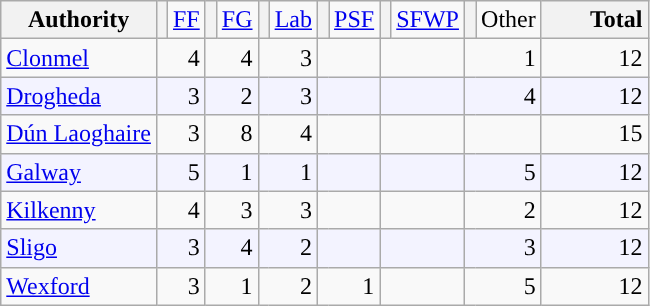<table class="wikitable" style="text-align:right; padding-left:1em">
<tr>
<th align="left">Authority</th>
<th style="background-color: "></th>
<td><a href='#'>FF</a></td>
<th style="background-color: "></th>
<td><a href='#'>FG</a></td>
<th style="background-color: "></th>
<td><a href='#'>Lab</a></td>
<th style="background-color: "></th>
<td><a href='#'>PSF</a></td>
<th style="background-color: "></th>
<td><a href='#'>SFWP</a></td>
<th style="background-color: "></th>
<td>Other</td>
<th style="padding-left:2em">Total</th>
</tr>
<tr>
<td align="left"><a href='#'>Clonmel</a></td>
<td colspan="2">4</td>
<td colspan="2">4</td>
<td colspan="2">3</td>
<td colspan="2"></td>
<td colspan="2"></td>
<td colspan="2">1</td>
<td>12</td>
</tr>
<tr bgcolor="F3F3FF">
<td align="left"><a href='#'>Drogheda</a></td>
<td colspan="2">3</td>
<td colspan="2">2</td>
<td colspan="2">3</td>
<td colspan="2"></td>
<td colspan="2"></td>
<td colspan="2">4</td>
<td>12</td>
</tr>
<tr>
<td align="left"><a href='#'>Dún Laoghaire</a></td>
<td colspan="2">3</td>
<td colspan="2">8</td>
<td colspan="2">4</td>
<td colspan="2"></td>
<td colspan="2"></td>
<td colspan="2"></td>
<td>15</td>
</tr>
<tr bgcolor="F3F3FF">
<td align="left"><a href='#'>Galway</a></td>
<td colspan="2">5</td>
<td colspan="2">1</td>
<td colspan="2">1</td>
<td colspan="2"></td>
<td colspan="2"></td>
<td colspan="2">5</td>
<td>12</td>
</tr>
<tr>
<td align="left"><a href='#'>Kilkenny</a></td>
<td colspan="2">4</td>
<td colspan="2">3</td>
<td colspan="2">3</td>
<td colspan="2"></td>
<td colspan="2"></td>
<td colspan="2">2</td>
<td>12</td>
</tr>
<tr bgcolor="F3F3FF">
<td align="left"><a href='#'>Sligo</a></td>
<td colspan="2">3</td>
<td colspan="2">4</td>
<td colspan="2">2</td>
<td colspan="2"></td>
<td colspan="2"></td>
<td colspan="2">3</td>
<td>12</td>
</tr>
<tr>
<td align="left"><a href='#'>Wexford</a></td>
<td colspan="2">3</td>
<td colspan="2">1</td>
<td colspan="2">2</td>
<td colspan="2">1</td>
<td colspan="2"></td>
<td colspan="2">5</td>
<td>12</td>
</tr>
</table>
